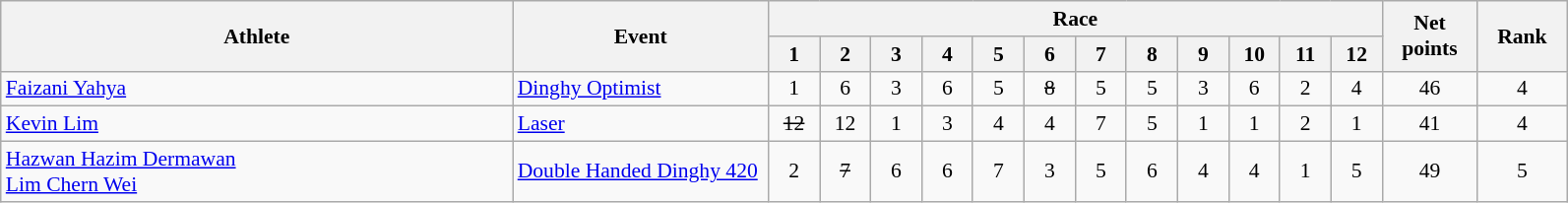<table class="wikitable" width="84%" style="text-align:center; font-size:90%">
<tr>
<th rowspan="2" width="20%">Athlete</th>
<th rowspan="2" width="10%">Event</th>
<th colspan="12" width="48%">Race</th>
<th rowspan="2" width="3%">Net points</th>
<th rowspan="2" width="3%">Rank</th>
</tr>
<tr>
<th width="2%">1</th>
<th width="2%">2</th>
<th width="2%">3</th>
<th width="2%">4</th>
<th width="2%">5</th>
<th width="2%">6</th>
<th width="2%">7</th>
<th width="2%">8</th>
<th width="2%">9</th>
<th width="2%">10</th>
<th width="2%">11</th>
<th width="2%">12</th>
</tr>
<tr>
<td align="left"><a href='#'>Faizani Yahya</a></td>
<td align="left"><a href='#'>Dinghy Optimist</a></td>
<td>1</td>
<td>6</td>
<td>3</td>
<td>6</td>
<td>5</td>
<td><s>8</s></td>
<td>5</td>
<td>5</td>
<td>3</td>
<td>6</td>
<td>2</td>
<td>4</td>
<td>46</td>
<td>4</td>
</tr>
<tr>
<td align="left"><a href='#'>Kevin Lim</a></td>
<td align="left"><a href='#'>Laser</a></td>
<td><s>12</s><br></td>
<td>12<br></td>
<td>1</td>
<td>3</td>
<td>4</td>
<td>4</td>
<td>7</td>
<td>5</td>
<td>1</td>
<td>1</td>
<td>2</td>
<td>1</td>
<td>41</td>
<td>4</td>
</tr>
<tr>
<td align="left"><a href='#'>Hazwan Hazim Dermawan</a><br><a href='#'>Lim Chern Wei</a></td>
<td align="left"><a href='#'>Double Handed Dinghy 420</a></td>
<td>2</td>
<td><s>7</s></td>
<td>6</td>
<td>6</td>
<td>7</td>
<td>3</td>
<td>5</td>
<td>6</td>
<td>4</td>
<td>4</td>
<td>1</td>
<td>5</td>
<td>49</td>
<td>5</td>
</tr>
</table>
